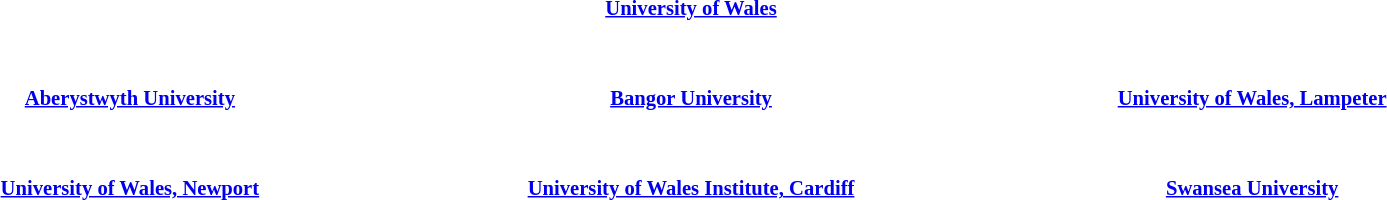<table class="toccolours" style="margin: 0 auto; width:90%; font-size: 0.86em">
<tr>
<th colspan="3"><a href='#'>University of Wales</a></th>
</tr>
<tr>
<td style="width: 33%;"></td>
<td style="width: 33%;"><br></td>
<td style="width: 33%;"></td>
<td style="width: 33%;"></td>
</tr>
<tr>
<td> </td>
</tr>
<tr>
<th><a href='#'>Aberystwyth University</a></th>
<th><a href='#'>Bangor University</a></th>
<th><a href='#'>University of Wales, Lampeter</a></th>
</tr>
<tr>
<td><br></td>
<td><br></td>
<td><br></td>
</tr>
<tr>
<td> </td>
</tr>
<tr>
<th><a href='#'>University of Wales, Newport</a></th>
<th><a href='#'>University of Wales Institute, Cardiff</a></th>
<th><a href='#'>Swansea University</a></th>
</tr>
<tr>
<td><br></td>
<td><br></td>
<td><br></td>
</tr>
<tr>
</tr>
</table>
